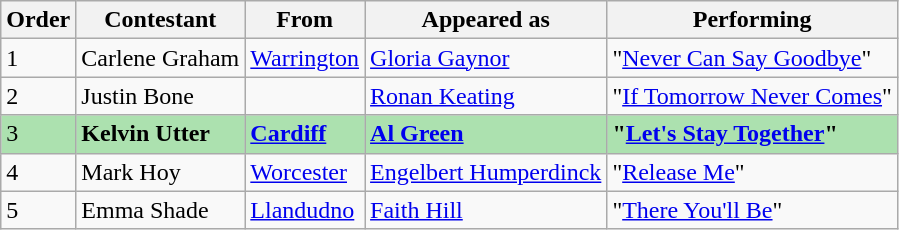<table class="wikitable">
<tr>
<th>Order</th>
<th>Contestant</th>
<th>From</th>
<th>Appeared as</th>
<th>Performing</th>
</tr>
<tr>
<td>1</td>
<td>Carlene Graham</td>
<td><a href='#'>Warrington</a></td>
<td><a href='#'>Gloria Gaynor</a></td>
<td>"<a href='#'>Never Can Say Goodbye</a>"</td>
</tr>
<tr>
<td>2</td>
<td>Justin Bone</td>
<td></td>
<td><a href='#'>Ronan Keating</a></td>
<td>"<a href='#'>If Tomorrow Never Comes</a>"</td>
</tr>
<tr style="background:#ACE1AF;">
<td>3</td>
<td><strong>Kelvin Utter</strong></td>
<td><strong><a href='#'>Cardiff</a></strong></td>
<td><strong><a href='#'>Al Green</a></strong></td>
<td><strong>"<a href='#'>Let's Stay Together</a>"</strong></td>
</tr>
<tr>
<td>4</td>
<td>Mark Hoy</td>
<td><a href='#'>Worcester</a></td>
<td><a href='#'>Engelbert Humperdinck</a></td>
<td>"<a href='#'>Release Me</a>"</td>
</tr>
<tr>
<td>5</td>
<td>Emma Shade</td>
<td><a href='#'>Llandudno</a></td>
<td><a href='#'>Faith Hill</a></td>
<td>"<a href='#'>There You'll Be</a>"</td>
</tr>
</table>
